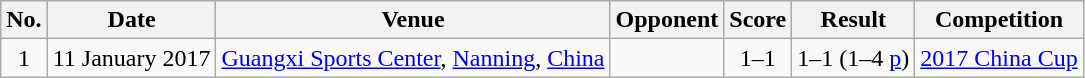<table class="wikitable sortable">
<tr>
<th scope="col">No.</th>
<th scope="col">Date</th>
<th scope="col">Venue</th>
<th scope="col">Opponent</th>
<th scope="col">Score</th>
<th scope="col">Result</th>
<th scope="col">Competition</th>
</tr>
<tr>
<td align="center">1</td>
<td>11 January 2017</td>
<td><a href='#'>Guangxi Sports Center</a>, <a href='#'>Nanning</a>, <a href='#'>China</a></td>
<td></td>
<td align="center">1–1</td>
<td align="center">1–1 (1–4 <a href='#'>p</a>)</td>
<td><a href='#'>2017 China Cup</a></td>
</tr>
</table>
